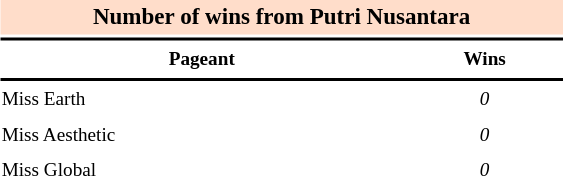<table class="toccolours" style="width: 30em; float:right; margin-left:1em; font-size:80%; line-height:1.5em; width:30%;">
<tr>
<th colspan="2" align="center" style="background:#FFDDCA;"><big>Number of wins from Putri Nusantara</big></th>
</tr>
<tr>
<td colspan="2" style="background:black"></td>
</tr>
<tr>
<th scope="col">Pageant</th>
<th scope="col">Wins</th>
</tr>
<tr>
<td colspan="2" style="background:black"></td>
</tr>
<tr>
<td align="left">Miss Earth</td>
<td align="center"><em>0</em></td>
</tr>
<tr>
<td align="left">Miss Aesthetic</td>
<td align="center"><em>0</em></td>
</tr>
<tr>
<td align="left">Miss Global</td>
<td align="center"><em>0</em></td>
</tr>
<tr>
</tr>
</table>
